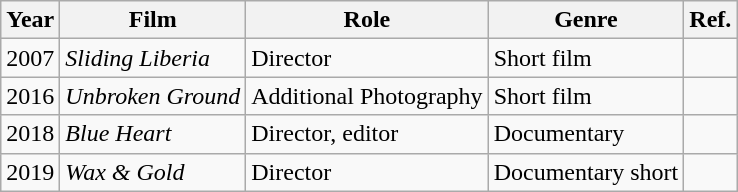<table class="wikitable">
<tr>
<th>Year</th>
<th>Film</th>
<th>Role</th>
<th>Genre</th>
<th>Ref.</th>
</tr>
<tr>
<td>2007</td>
<td><em>Sliding Liberia</em></td>
<td>Director</td>
<td>Short film</td>
<td></td>
</tr>
<tr>
<td>2016</td>
<td><em>Unbroken Ground</em></td>
<td>Additional Photography</td>
<td>Short film</td>
<td></td>
</tr>
<tr>
<td>2018</td>
<td><em>Blue Heart</em></td>
<td>Director, editor</td>
<td>Documentary</td>
<td></td>
</tr>
<tr>
<td>2019</td>
<td><em>Wax & Gold</em></td>
<td>Director</td>
<td>Documentary short</td>
<td></td>
</tr>
</table>
